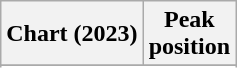<table class="wikitable sortable plainrowheaders" style="text-align:center">
<tr>
<th scope="col">Chart (2023)</th>
<th scope="col">Peak<br>position</th>
</tr>
<tr>
</tr>
<tr>
</tr>
<tr>
</tr>
</table>
